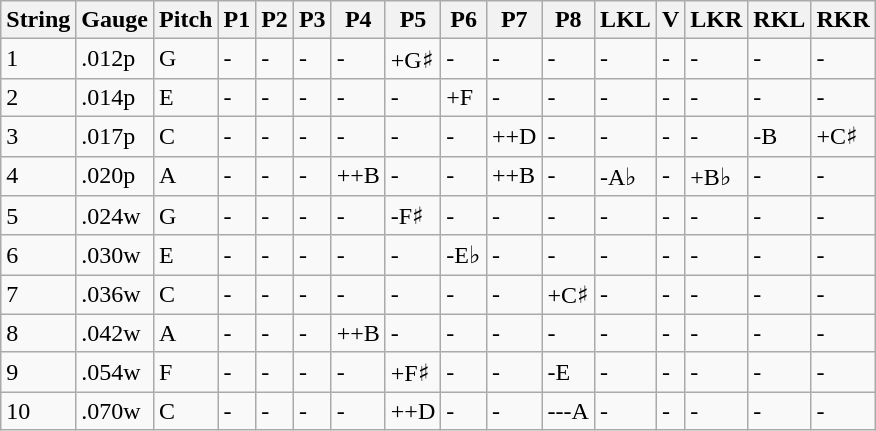<table class="wikitable" border="1">
<tr>
<th>String</th>
<th>Gauge</th>
<th>Pitch</th>
<th>P1</th>
<th>P2</th>
<th>P3</th>
<th>P4</th>
<th>P5</th>
<th>P6</th>
<th>P7</th>
<th>P8</th>
<th>LKL</th>
<th>V</th>
<th>LKR</th>
<th>RKL</th>
<th>RKR</th>
</tr>
<tr>
<td>1</td>
<td>.012p</td>
<td>G</td>
<td>-</td>
<td>-</td>
<td>-</td>
<td>-</td>
<td>+G♯</td>
<td>-</td>
<td>-</td>
<td>-</td>
<td>-</td>
<td>-</td>
<td>-</td>
<td>-</td>
<td>-</td>
</tr>
<tr>
<td>2</td>
<td>.014p</td>
<td>E</td>
<td>-</td>
<td>-</td>
<td>-</td>
<td>-</td>
<td>-</td>
<td>+F</td>
<td>-</td>
<td>-</td>
<td>-</td>
<td>-</td>
<td>-</td>
<td>-</td>
<td>-</td>
</tr>
<tr>
<td>3</td>
<td>.017p</td>
<td>C</td>
<td>-</td>
<td>-</td>
<td>-</td>
<td>-</td>
<td>-</td>
<td>-</td>
<td>++D</td>
<td>-</td>
<td>-</td>
<td>-</td>
<td>-</td>
<td>-B</td>
<td>+C♯</td>
</tr>
<tr>
<td>4</td>
<td>.020p</td>
<td>A</td>
<td>-</td>
<td>-</td>
<td>-</td>
<td>++B</td>
<td>-</td>
<td>-</td>
<td>++B</td>
<td>-</td>
<td>-A♭</td>
<td>-</td>
<td>+B♭</td>
<td>-</td>
<td>-</td>
</tr>
<tr>
<td>5</td>
<td>.024w</td>
<td>G</td>
<td>-</td>
<td>-</td>
<td>-</td>
<td>-</td>
<td>-F♯</td>
<td>-</td>
<td>-</td>
<td>-</td>
<td>-</td>
<td>-</td>
<td>-</td>
<td>-</td>
<td>-</td>
</tr>
<tr>
<td>6</td>
<td>.030w</td>
<td>E</td>
<td>-</td>
<td>-</td>
<td>-</td>
<td>-</td>
<td>-</td>
<td>-E♭</td>
<td>-</td>
<td>-</td>
<td>-</td>
<td>-</td>
<td>-</td>
<td>-</td>
<td>-</td>
</tr>
<tr>
<td>7</td>
<td>.036w</td>
<td>C</td>
<td>-</td>
<td>-</td>
<td>-</td>
<td>-</td>
<td>-</td>
<td>-</td>
<td>-</td>
<td>+C♯</td>
<td>-</td>
<td>-</td>
<td>-</td>
<td>-</td>
<td>-</td>
</tr>
<tr>
<td>8</td>
<td>.042w</td>
<td>A</td>
<td>-</td>
<td>-</td>
<td>-</td>
<td>++B</td>
<td>-</td>
<td>-</td>
<td>-</td>
<td>-</td>
<td>-</td>
<td>-</td>
<td>-</td>
<td>-</td>
<td>-</td>
</tr>
<tr>
<td>9</td>
<td>.054w</td>
<td>F</td>
<td>-</td>
<td>-</td>
<td>-</td>
<td>-</td>
<td>+F♯</td>
<td>-</td>
<td>-</td>
<td>-E</td>
<td>-</td>
<td>-</td>
<td>-</td>
<td>-</td>
<td>-</td>
</tr>
<tr>
<td>10</td>
<td>.070w</td>
<td>C</td>
<td>-</td>
<td>-</td>
<td>-</td>
<td>-</td>
<td>++D</td>
<td>-</td>
<td>-</td>
<td>---A</td>
<td>-</td>
<td>-</td>
<td>-</td>
<td>-</td>
<td>-</td>
</tr>
</table>
